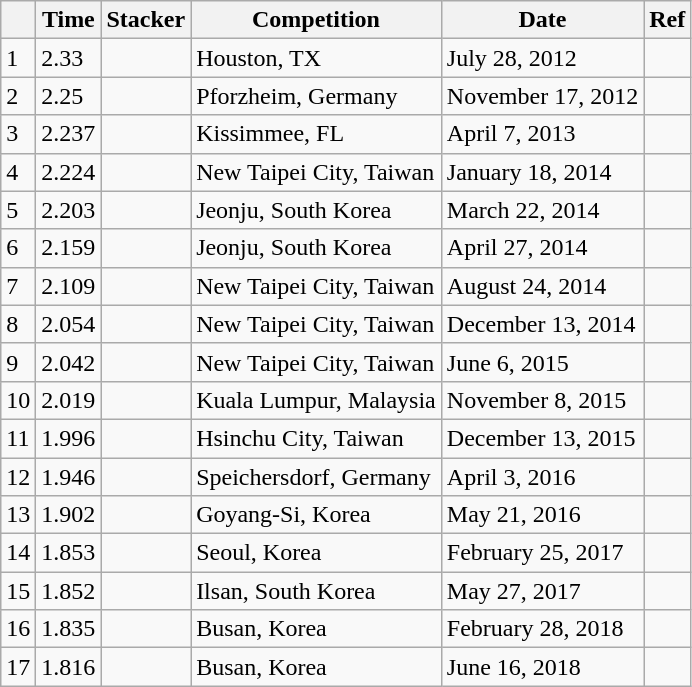<table class="wikitable">
<tr>
<th></th>
<th>Time</th>
<th>Stacker</th>
<th>Competition</th>
<th>Date</th>
<th>Ref</th>
</tr>
<tr>
<td>1</td>
<td>2.33</td>
<td></td>
<td>Houston, TX</td>
<td>July 28, 2012</td>
<td></td>
</tr>
<tr>
<td>2</td>
<td>2.25</td>
<td></td>
<td>Pforzheim, Germany</td>
<td>November 17, 2012</td>
<td></td>
</tr>
<tr>
<td>3</td>
<td>2.237</td>
<td></td>
<td>Kissimmee, FL</td>
<td>April 7, 2013</td>
<td></td>
</tr>
<tr>
<td>4</td>
<td>2.224</td>
<td></td>
<td>New Taipei City, Taiwan</td>
<td>January 18, 2014</td>
<td></td>
</tr>
<tr>
<td>5</td>
<td>2.203</td>
<td></td>
<td>Jeonju, South Korea</td>
<td>March 22, 2014</td>
<td></td>
</tr>
<tr>
<td>6</td>
<td>2.159</td>
<td></td>
<td>Jeonju, South Korea</td>
<td>April 27, 2014</td>
<td></td>
</tr>
<tr>
<td>7</td>
<td>2.109</td>
<td></td>
<td>New Taipei City, Taiwan</td>
<td>August 24, 2014</td>
<td></td>
</tr>
<tr>
<td>8</td>
<td>2.054</td>
<td></td>
<td>New Taipei City, Taiwan</td>
<td>December 13, 2014</td>
<td></td>
</tr>
<tr>
<td>9</td>
<td>2.042</td>
<td></td>
<td>New Taipei City, Taiwan</td>
<td>June 6, 2015</td>
<td></td>
</tr>
<tr>
<td>10</td>
<td>2.019</td>
<td></td>
<td>Kuala Lumpur, Malaysia</td>
<td>November 8, 2015</td>
<td></td>
</tr>
<tr>
<td>11</td>
<td>1.996</td>
<td></td>
<td>Hsinchu City, Taiwan</td>
<td>December 13, 2015</td>
<td></td>
</tr>
<tr>
<td>12</td>
<td>1.946</td>
<td></td>
<td>Speichersdorf, Germany</td>
<td>April 3, 2016</td>
<td></td>
</tr>
<tr>
<td>13</td>
<td>1.902</td>
<td></td>
<td>Goyang-Si, Korea</td>
<td>May 21, 2016</td>
<td></td>
</tr>
<tr>
<td>14</td>
<td>1.853</td>
<td></td>
<td>Seoul, Korea</td>
<td>February 25, 2017</td>
<td></td>
</tr>
<tr>
<td>15</td>
<td>1.852</td>
<td></td>
<td>Ilsan, South Korea</td>
<td>May 27, 2017</td>
<td></td>
</tr>
<tr>
<td>16</td>
<td>1.835</td>
<td></td>
<td>Busan, Korea</td>
<td>February 28, 2018</td>
<td></td>
</tr>
<tr>
<td>17</td>
<td>1.816</td>
<td></td>
<td>Busan, Korea</td>
<td>June 16, 2018</td>
<td></td>
</tr>
</table>
